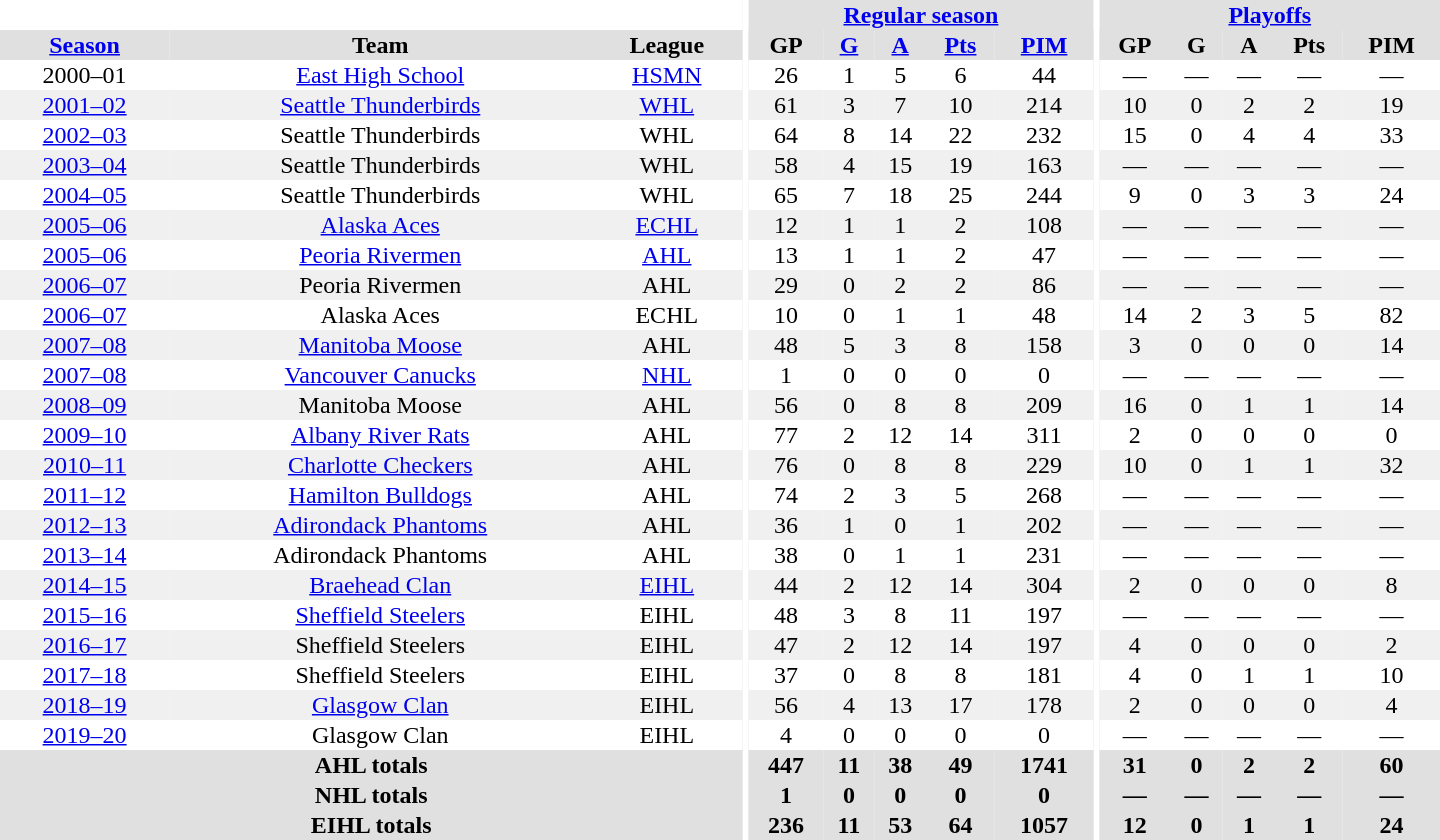<table border="0" cellpadding="1" cellspacing="0" style="text-align:center; width:60em">
<tr bgcolor="#e0e0e0">
<th colspan="3" bgcolor="#ffffff"></th>
<th rowspan="100" bgcolor="#ffffff"></th>
<th colspan="5"><a href='#'>Regular season</a></th>
<th rowspan="100" bgcolor="#ffffff"></th>
<th colspan="5"><a href='#'>Playoffs</a></th>
</tr>
<tr bgcolor="#e0e0e0">
<th><a href='#'>Season</a></th>
<th>Team</th>
<th>League</th>
<th>GP</th>
<th><a href='#'>G</a></th>
<th><a href='#'>A</a></th>
<th><a href='#'>Pts</a></th>
<th><a href='#'>PIM</a></th>
<th>GP</th>
<th>G</th>
<th>A</th>
<th>Pts</th>
<th>PIM</th>
</tr>
<tr>
<td>2000–01</td>
<td><a href='#'>East High School</a></td>
<td><a href='#'>HSMN</a></td>
<td>26</td>
<td>1</td>
<td>5</td>
<td>6</td>
<td>44</td>
<td>—</td>
<td>—</td>
<td>—</td>
<td>—</td>
<td>—</td>
</tr>
<tr bgcolor="#f0f0f0">
<td><a href='#'>2001–02</a></td>
<td><a href='#'>Seattle Thunderbirds</a></td>
<td><a href='#'>WHL</a></td>
<td>61</td>
<td>3</td>
<td>7</td>
<td>10</td>
<td>214</td>
<td>10</td>
<td>0</td>
<td>2</td>
<td>2</td>
<td>19</td>
</tr>
<tr>
<td><a href='#'>2002–03</a></td>
<td>Seattle Thunderbirds</td>
<td>WHL</td>
<td>64</td>
<td>8</td>
<td>14</td>
<td>22</td>
<td>232</td>
<td>15</td>
<td>0</td>
<td>4</td>
<td>4</td>
<td>33</td>
</tr>
<tr bgcolor="#f0f0f0">
<td><a href='#'>2003–04</a></td>
<td>Seattle Thunderbirds</td>
<td>WHL</td>
<td>58</td>
<td>4</td>
<td>15</td>
<td>19</td>
<td>163</td>
<td>—</td>
<td>—</td>
<td>—</td>
<td>—</td>
<td>—</td>
</tr>
<tr>
<td><a href='#'>2004–05</a></td>
<td>Seattle Thunderbirds</td>
<td>WHL</td>
<td>65</td>
<td>7</td>
<td>18</td>
<td>25</td>
<td>244</td>
<td>9</td>
<td>0</td>
<td>3</td>
<td>3</td>
<td>24</td>
</tr>
<tr bgcolor="#f0f0f0">
<td><a href='#'>2005–06</a></td>
<td><a href='#'>Alaska Aces</a></td>
<td><a href='#'>ECHL</a></td>
<td>12</td>
<td>1</td>
<td>1</td>
<td>2</td>
<td>108</td>
<td>—</td>
<td>—</td>
<td>—</td>
<td>—</td>
<td>—</td>
</tr>
<tr>
<td><a href='#'>2005–06</a></td>
<td><a href='#'>Peoria Rivermen</a></td>
<td><a href='#'>AHL</a></td>
<td>13</td>
<td>1</td>
<td>1</td>
<td>2</td>
<td>47</td>
<td>—</td>
<td>—</td>
<td>—</td>
<td>—</td>
<td>—</td>
</tr>
<tr bgcolor="#f0f0f0">
<td><a href='#'>2006–07</a></td>
<td>Peoria Rivermen</td>
<td>AHL</td>
<td>29</td>
<td>0</td>
<td>2</td>
<td>2</td>
<td>86</td>
<td>—</td>
<td>—</td>
<td>—</td>
<td>—</td>
<td>—</td>
</tr>
<tr>
<td><a href='#'>2006–07</a></td>
<td>Alaska Aces</td>
<td>ECHL</td>
<td>10</td>
<td>0</td>
<td>1</td>
<td>1</td>
<td>48</td>
<td>14</td>
<td>2</td>
<td>3</td>
<td>5</td>
<td>82</td>
</tr>
<tr bgcolor="#f0f0f0">
<td><a href='#'>2007–08</a></td>
<td><a href='#'>Manitoba Moose</a></td>
<td>AHL</td>
<td>48</td>
<td>5</td>
<td>3</td>
<td>8</td>
<td>158</td>
<td>3</td>
<td>0</td>
<td>0</td>
<td>0</td>
<td>14</td>
</tr>
<tr>
<td><a href='#'>2007–08</a></td>
<td><a href='#'>Vancouver Canucks</a></td>
<td><a href='#'>NHL</a></td>
<td>1</td>
<td>0</td>
<td>0</td>
<td>0</td>
<td>0</td>
<td>—</td>
<td>—</td>
<td>—</td>
<td>—</td>
<td>—</td>
</tr>
<tr bgcolor="#f0f0f0">
<td><a href='#'>2008–09</a></td>
<td>Manitoba Moose</td>
<td>AHL</td>
<td>56</td>
<td>0</td>
<td>8</td>
<td>8</td>
<td>209</td>
<td>16</td>
<td>0</td>
<td>1</td>
<td>1</td>
<td>14</td>
</tr>
<tr>
<td><a href='#'>2009–10</a></td>
<td><a href='#'>Albany River Rats</a></td>
<td>AHL</td>
<td>77</td>
<td>2</td>
<td>12</td>
<td>14</td>
<td>311</td>
<td>2</td>
<td>0</td>
<td>0</td>
<td>0</td>
<td>0</td>
</tr>
<tr bgcolor="#f0f0f0">
<td><a href='#'>2010–11</a></td>
<td><a href='#'>Charlotte Checkers</a></td>
<td>AHL</td>
<td>76</td>
<td>0</td>
<td>8</td>
<td>8</td>
<td>229</td>
<td>10</td>
<td>0</td>
<td>1</td>
<td>1</td>
<td>32</td>
</tr>
<tr>
<td><a href='#'>2011–12</a></td>
<td><a href='#'>Hamilton Bulldogs</a></td>
<td>AHL</td>
<td>74</td>
<td>2</td>
<td>3</td>
<td>5</td>
<td>268</td>
<td>—</td>
<td>—</td>
<td>—</td>
<td>—</td>
<td>—</td>
</tr>
<tr bgcolor="#f0f0f0">
<td><a href='#'>2012–13</a></td>
<td><a href='#'>Adirondack Phantoms</a></td>
<td>AHL</td>
<td>36</td>
<td>1</td>
<td>0</td>
<td>1</td>
<td>202</td>
<td>—</td>
<td>—</td>
<td>—</td>
<td>—</td>
<td>—</td>
</tr>
<tr>
<td><a href='#'>2013–14</a></td>
<td>Adirondack Phantoms</td>
<td>AHL</td>
<td>38</td>
<td>0</td>
<td>1</td>
<td>1</td>
<td>231</td>
<td>—</td>
<td>—</td>
<td>—</td>
<td>—</td>
<td>—</td>
</tr>
<tr bgcolor="#f0f0f0">
<td><a href='#'>2014–15</a></td>
<td><a href='#'>Braehead Clan</a></td>
<td><a href='#'>EIHL</a></td>
<td>44</td>
<td>2</td>
<td>12</td>
<td>14</td>
<td>304</td>
<td>2</td>
<td>0</td>
<td>0</td>
<td>0</td>
<td>8</td>
</tr>
<tr>
<td><a href='#'>2015–16</a></td>
<td><a href='#'>Sheffield Steelers</a></td>
<td>EIHL</td>
<td>48</td>
<td>3</td>
<td>8</td>
<td>11</td>
<td>197</td>
<td>—</td>
<td>—</td>
<td>—</td>
<td>—</td>
<td>—</td>
</tr>
<tr bgcolor="#f0f0f0">
<td><a href='#'>2016–17</a></td>
<td>Sheffield Steelers</td>
<td>EIHL</td>
<td>47</td>
<td>2</td>
<td>12</td>
<td>14</td>
<td>197</td>
<td>4</td>
<td>0</td>
<td>0</td>
<td>0</td>
<td>2</td>
</tr>
<tr>
<td><a href='#'>2017–18</a></td>
<td>Sheffield Steelers</td>
<td>EIHL</td>
<td>37</td>
<td>0</td>
<td>8</td>
<td>8</td>
<td>181</td>
<td>4</td>
<td>0</td>
<td>1</td>
<td>1</td>
<td>10</td>
</tr>
<tr bgcolor="#f0f0f0">
<td><a href='#'>2018–19</a></td>
<td><a href='#'>Glasgow Clan</a></td>
<td>EIHL</td>
<td>56</td>
<td>4</td>
<td>13</td>
<td>17</td>
<td>178</td>
<td>2</td>
<td>0</td>
<td>0</td>
<td>0</td>
<td>4</td>
</tr>
<tr>
<td><a href='#'>2019–20</a></td>
<td>Glasgow Clan</td>
<td>EIHL</td>
<td>4</td>
<td>0</td>
<td>0</td>
<td>0</td>
<td>0</td>
<td>—</td>
<td>—</td>
<td>—</td>
<td>—</td>
<td>—</td>
</tr>
<tr bgcolor="#e0e0e0">
<th colspan="3">AHL totals</th>
<th>447</th>
<th>11</th>
<th>38</th>
<th>49</th>
<th>1741</th>
<th>31</th>
<th>0</th>
<th>2</th>
<th>2</th>
<th>60</th>
</tr>
<tr bgcolor="#e0e0e0">
<th colspan="3">NHL totals</th>
<th>1</th>
<th>0</th>
<th>0</th>
<th>0</th>
<th>0</th>
<th>—</th>
<th>—</th>
<th>—</th>
<th>—</th>
<th>—</th>
</tr>
<tr bgcolor="#e0e0e0">
<th colspan="3">EIHL totals</th>
<th>236</th>
<th>11</th>
<th>53</th>
<th>64</th>
<th>1057</th>
<th>12</th>
<th>0</th>
<th>1</th>
<th>1</th>
<th>24</th>
</tr>
</table>
